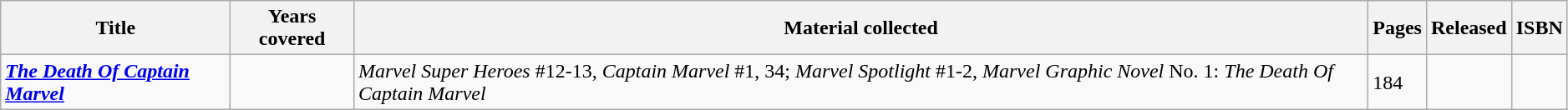<table class="wikitable sortable" width=99%>
<tr>
<th style="width: 11em;'">Title</th>
<th>Years covered</th>
<th>Material collected</th>
<th>Pages</th>
<th>Released</th>
<th class="unsortable">ISBN</th>
</tr>
<tr>
<td><strong><em><a href='#'>The Death Of Captain Marvel</a></em></strong></td>
<td></td>
<td><em>Marvel Super Heroes</em> #12-13, <em>Captain Marvel</em> #1, 34; <em>Marvel Spotlight</em> #1-2, <em>Marvel Graphic Novel</em> No. 1: <em>The Death Of Captain Marvel</em></td>
<td>184</td>
<td></td>
<td></td>
</tr>
</table>
